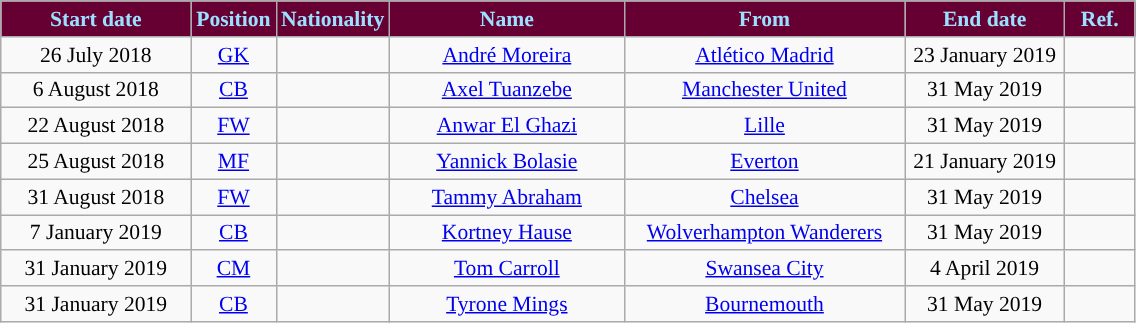<table class="wikitable"  style="text-align:center; font-size:90%; ">
<tr>
<th style="background:#660033; color:#9be1ff; width:120px;">Start date</th>
<th style="background:#660033; color:#9be1ff; width:50px;">Position</th>
<th style="background:#660033; color:#9be1ff; width:50px;">Nationality</th>
<th style="background:#660033; color:#9be1ff; width:150px;">Name</th>
<th style="background:#660033; color:#9be1ff; width:180px;">From</th>
<th style="background:#660033; color:#9be1ff; width:100px;">End date</th>
<th style="background:#660033; color:#9be1ff; width:40px;">Ref.</th>
</tr>
<tr>
<td>26 July 2018</td>
<td><a href='#'>GK</a></td>
<td></td>
<td><a href='#'>André Moreira</a></td>
<td> <a href='#'>Atlético Madrid</a></td>
<td>23 January 2019</td>
<td></td>
</tr>
<tr>
<td>6 August 2018</td>
<td><a href='#'>CB</a></td>
<td></td>
<td><a href='#'>Axel Tuanzebe</a></td>
<td> <a href='#'>Manchester United</a></td>
<td>31 May 2019</td>
<td></td>
</tr>
<tr>
<td>22 August 2018</td>
<td><a href='#'>FW</a></td>
<td></td>
<td><a href='#'>Anwar El Ghazi</a></td>
<td> <a href='#'>Lille</a></td>
<td>31 May 2019</td>
<td></td>
</tr>
<tr>
<td>25 August 2018</td>
<td><a href='#'>MF</a></td>
<td></td>
<td><a href='#'>Yannick Bolasie</a></td>
<td><a href='#'>Everton</a></td>
<td>21 January 2019</td>
<td></td>
</tr>
<tr>
<td>31 August 2018</td>
<td><a href='#'>FW</a></td>
<td></td>
<td><a href='#'>Tammy Abraham</a></td>
<td> <a href='#'>Chelsea</a></td>
<td>31 May 2019</td>
<td></td>
</tr>
<tr>
<td>7 January 2019</td>
<td><a href='#'>CB</a></td>
<td></td>
<td><a href='#'>Kortney Hause</a></td>
<td> <a href='#'>Wolverhampton Wanderers</a></td>
<td>31 May 2019</td>
<td></td>
</tr>
<tr>
<td>31 January 2019</td>
<td><a href='#'>CM</a></td>
<td></td>
<td><a href='#'>Tom Carroll</a></td>
<td> <a href='#'>Swansea City</a></td>
<td>4 April 2019</td>
<td></td>
</tr>
<tr>
<td>31 January 2019</td>
<td><a href='#'>CB</a></td>
<td></td>
<td><a href='#'>Tyrone Mings</a></td>
<td> <a href='#'>Bournemouth</a></td>
<td>31 May 2019</td>
<td></td>
</tr>
</table>
